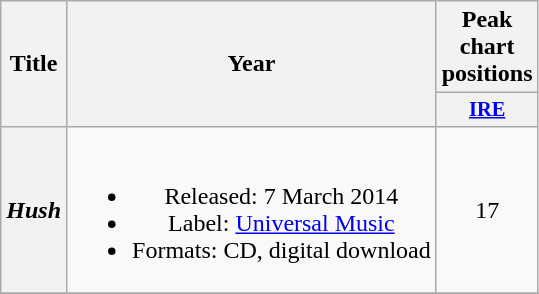<table class="wikitable plainrowheaders" style="text-align:center;">
<tr>
<th scope="col" rowspan="2">Title</th>
<th scope="col" rowspan="2">Year</th>
<th scope="col" colspan="1">Peak chart positions</th>
</tr>
<tr>
<th scope="col" style="width:3em;font-size:85%;"><a href='#'>IRE</a><br></th>
</tr>
<tr>
<th scope="row"><em>Hush</em></th>
<td><br><ul><li>Released: 7 March 2014</li><li>Label: <a href='#'>Universal Music</a></li><li>Formats: CD, digital download</li></ul></td>
<td>17</td>
</tr>
<tr>
</tr>
</table>
